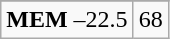<table class="wikitable">
<tr align="center">
</tr>
<tr align="center">
<td><strong>MEM</strong> –22.5</td>
<td>68</td>
</tr>
</table>
